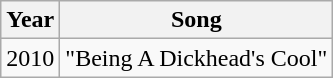<table class="wikitable">
<tr>
<th>Year</th>
<th>Song</th>
</tr>
<tr>
<td>2010</td>
<td>"Being A Dickhead's Cool"</td>
</tr>
</table>
